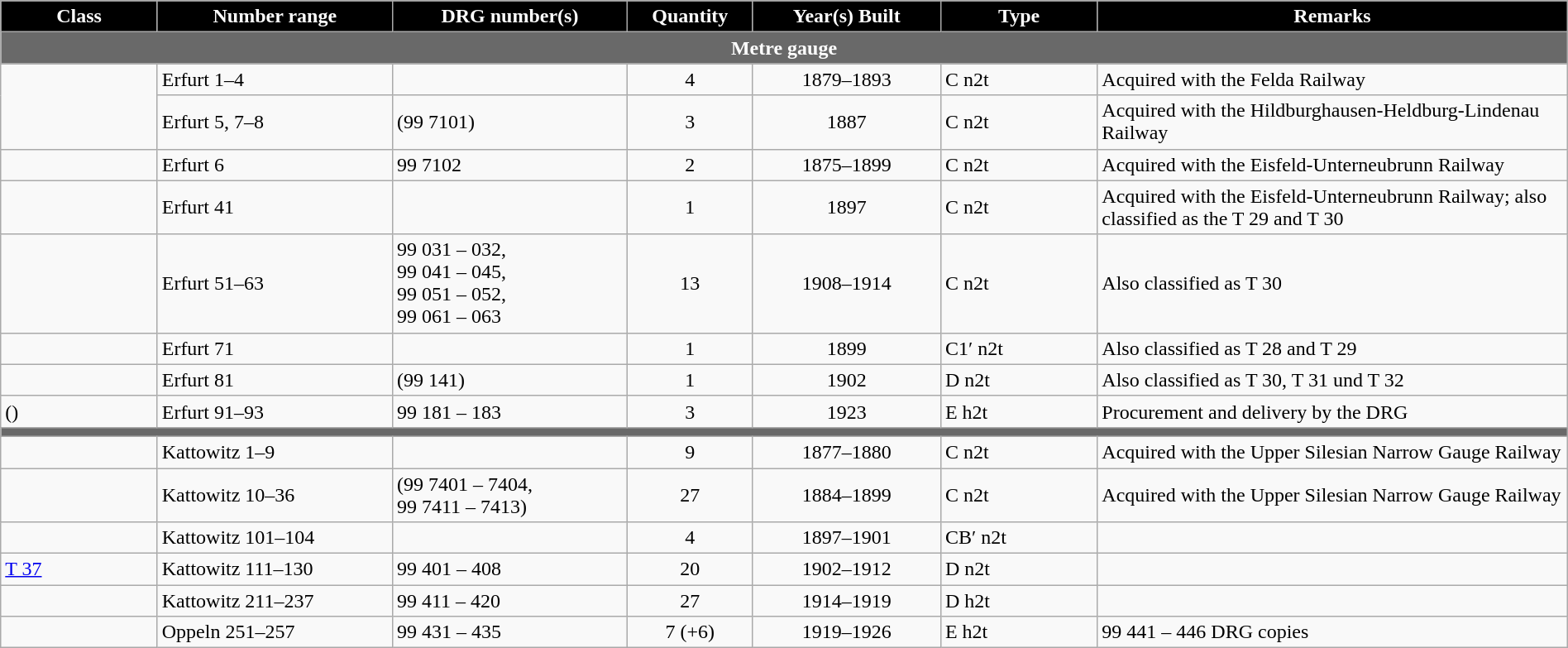<table class="wikitable" width="100%">
<tr>
<th style="color:white; background:black" width="10%">Class</th>
<th style="color:white; background:black" width="15%">Number range</th>
<th style="color:white; background:black" width="15%">DRG number(s)</th>
<th style="color:white; background:black" width="8%">Quantity</th>
<th style="color:white; background:black" width="12%">Year(s) Built</th>
<th style="color:white; background:black" width="10%">Type</th>
<th style="color:white; background:black" width="30%">Remarks</th>
</tr>
<tr>
<td style="color:white; background:dimgrey; text-align:center" colspan=7><strong>Metre gauge</strong></td>
</tr>
<tr>
<td rowspan=2></td>
<td>Erfurt 1–4</td>
<td></td>
<td align="center">4</td>
<td align="center">1879–1893</td>
<td>C n2t</td>
<td>Acquired with the Felda Railway</td>
</tr>
<tr>
<td>Erfurt 5, 7–8</td>
<td>(99 7101)</td>
<td align="center">3</td>
<td align="center">1887</td>
<td>C n2t</td>
<td>Acquired with the Hildburghausen-Heldburg-Lindenau Railway</td>
</tr>
<tr>
<td></td>
<td>Erfurt 6</td>
<td>99 7102</td>
<td align="center">2</td>
<td align="center">1875–1899</td>
<td>C n2t</td>
<td>Acquired with the Eisfeld-Unterneubrunn Railway</td>
</tr>
<tr>
<td></td>
<td>Erfurt 41</td>
<td></td>
<td align="center">1</td>
<td align="center">1897</td>
<td>C n2t</td>
<td>Acquired with the Eisfeld-Unterneubrunn Railway; also classified as the T 29 and T 30</td>
</tr>
<tr>
<td></td>
<td>Erfurt 51–63</td>
<td>99 031 – 032,<br>99 041 – 045,<br>99 051 – 052,<br>99 061 – 063</td>
<td align="center">13</td>
<td align="center">1908–1914</td>
<td>C n2t</td>
<td>Also classified as T 30</td>
</tr>
<tr>
<td></td>
<td>Erfurt 71</td>
<td></td>
<td align="center">1</td>
<td align="center">1899</td>
<td>C1′ n2t</td>
<td>Also classified as T 28 and T 29</td>
</tr>
<tr>
<td></td>
<td>Erfurt 81</td>
<td>(99 141)</td>
<td align="center">1</td>
<td align="center">1902</td>
<td>D n2t</td>
<td>Also classified as T 30, T 31 und T 32</td>
</tr>
<tr>
<td>()</td>
<td>Erfurt 91–93</td>
<td>99 181 – 183</td>
<td align="center">3</td>
<td align="center">1923</td>
<td>E h2t</td>
<td>Procurement and delivery by the DRG</td>
</tr>
<tr>
<td style="color:white; background:dimgrey; text-align:center" colspan=7><strong></strong></td>
</tr>
<tr>
<td></td>
<td>Kattowitz 1–9</td>
<td></td>
<td align="center">9</td>
<td align="center">1877–1880</td>
<td>C n2t</td>
<td>Acquired with the Upper Silesian Narrow Gauge Railway</td>
</tr>
<tr>
<td></td>
<td>Kattowitz 10–36</td>
<td>(99 7401 – 7404,<br>99 7411 – 7413)</td>
<td align="center">27</td>
<td align="center">1884–1899</td>
<td>C n2t</td>
<td>Acquired with the Upper Silesian Narrow Gauge Railway</td>
</tr>
<tr>
<td></td>
<td>Kattowitz 101–104</td>
<td></td>
<td align="center">4</td>
<td align="center">1897–1901</td>
<td>CB′ n2t</td>
<td></td>
</tr>
<tr>
<td><a href='#'>T 37</a></td>
<td>Kattowitz 111–130</td>
<td>99 401 – 408</td>
<td align="center">20</td>
<td align="center">1902–1912</td>
<td>D n2t</td>
<td></td>
</tr>
<tr>
<td></td>
<td>Kattowitz 211–237</td>
<td>99 411 – 420</td>
<td align="center">27</td>
<td align="center">1914–1919</td>
<td>D h2t</td>
<td></td>
</tr>
<tr>
<td></td>
<td>Oppeln 251–257</td>
<td>99 431 – 435</td>
<td align="center">7 (+6)</td>
<td align="center">1919–1926</td>
<td>E h2t</td>
<td>99 441 – 446 DRG copies</td>
</tr>
</table>
